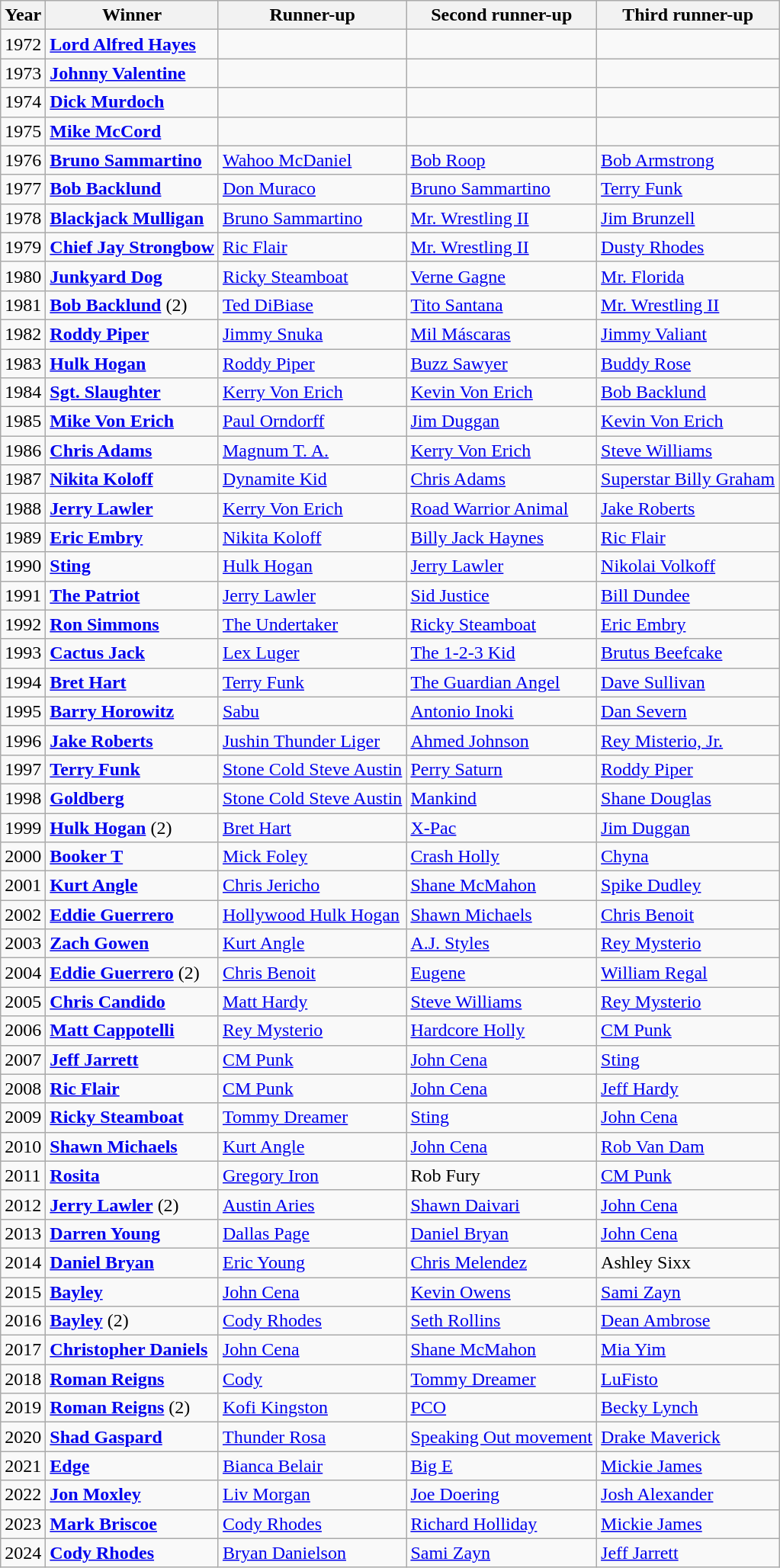<table class="wikitable">
<tr>
<th>Year</th>
<th>Winner</th>
<th>Runner-up</th>
<th>Second runner-up</th>
<th>Third runner-up</th>
</tr>
<tr>
<td>1972</td>
<td><strong><a href='#'>Lord Alfred Hayes</a></strong></td>
<td></td>
<td></td>
<td></td>
</tr>
<tr>
<td>1973</td>
<td><strong><a href='#'>Johnny Valentine</a></strong></td>
<td></td>
<td></td>
<td></td>
</tr>
<tr>
<td>1974</td>
<td><strong><a href='#'>Dick Murdoch</a></strong></td>
<td></td>
<td></td>
<td></td>
</tr>
<tr>
<td>1975</td>
<td><strong><a href='#'>Mike McCord</a></strong></td>
<td></td>
<td></td>
<td></td>
</tr>
<tr>
<td>1976</td>
<td><strong><a href='#'>Bruno Sammartino</a></strong></td>
<td><a href='#'>Wahoo McDaniel</a></td>
<td><a href='#'>Bob Roop</a></td>
<td><a href='#'>Bob Armstrong</a></td>
</tr>
<tr>
<td>1977</td>
<td><strong><a href='#'>Bob Backlund</a></strong></td>
<td><a href='#'>Don Muraco</a></td>
<td><a href='#'>Bruno Sammartino</a></td>
<td><a href='#'>Terry Funk</a></td>
</tr>
<tr>
<td>1978</td>
<td><strong><a href='#'>Blackjack Mulligan</a></strong></td>
<td><a href='#'>Bruno Sammartino</a></td>
<td><a href='#'>Mr. Wrestling II</a></td>
<td><a href='#'>Jim Brunzell</a></td>
</tr>
<tr>
<td>1979</td>
<td><strong><a href='#'>Chief Jay Strongbow</a></strong></td>
<td><a href='#'>Ric Flair</a></td>
<td><a href='#'>Mr. Wrestling II</a></td>
<td><a href='#'>Dusty Rhodes</a></td>
</tr>
<tr>
<td>1980</td>
<td><strong><a href='#'>Junkyard Dog</a></strong></td>
<td><a href='#'>Ricky Steamboat</a></td>
<td><a href='#'>Verne Gagne</a></td>
<td><a href='#'>Mr. Florida</a></td>
</tr>
<tr>
<td>1981</td>
<td><strong><a href='#'>Bob Backlund</a></strong> (2)</td>
<td><a href='#'>Ted DiBiase</a></td>
<td><a href='#'>Tito Santana</a></td>
<td><a href='#'>Mr. Wrestling II</a></td>
</tr>
<tr>
<td>1982</td>
<td><strong><a href='#'>Roddy Piper</a></strong></td>
<td><a href='#'>Jimmy Snuka</a></td>
<td><a href='#'>Mil Máscaras</a></td>
<td><a href='#'>Jimmy Valiant</a></td>
</tr>
<tr>
<td>1983</td>
<td><strong><a href='#'>Hulk Hogan</a></strong></td>
<td><a href='#'>Roddy Piper</a></td>
<td><a href='#'>Buzz Sawyer</a></td>
<td><a href='#'>Buddy Rose</a></td>
</tr>
<tr>
<td>1984</td>
<td><strong><a href='#'>Sgt. Slaughter</a></strong></td>
<td><a href='#'>Kerry Von Erich</a></td>
<td><a href='#'>Kevin Von Erich</a></td>
<td><a href='#'>Bob Backlund</a></td>
</tr>
<tr>
<td>1985</td>
<td><strong><a href='#'>Mike Von Erich</a></strong></td>
<td><a href='#'>Paul Orndorff</a></td>
<td><a href='#'>Jim Duggan</a></td>
<td><a href='#'>Kevin Von Erich</a></td>
</tr>
<tr>
<td>1986</td>
<td><strong><a href='#'>Chris Adams</a></strong></td>
<td><a href='#'>Magnum T. A.</a></td>
<td><a href='#'>Kerry Von Erich</a></td>
<td><a href='#'>Steve Williams</a></td>
</tr>
<tr>
<td>1987</td>
<td><strong><a href='#'>Nikita Koloff</a></strong></td>
<td><a href='#'>Dynamite Kid</a></td>
<td><a href='#'>Chris Adams</a></td>
<td><a href='#'>Superstar Billy Graham</a></td>
</tr>
<tr>
<td>1988</td>
<td><strong><a href='#'>Jerry Lawler</a></strong></td>
<td><a href='#'>Kerry Von Erich</a></td>
<td><a href='#'>Road Warrior Animal</a></td>
<td><a href='#'>Jake Roberts</a></td>
</tr>
<tr>
<td>1989</td>
<td><strong><a href='#'>Eric Embry</a></strong></td>
<td><a href='#'>Nikita Koloff</a></td>
<td><a href='#'>Billy Jack Haynes</a></td>
<td><a href='#'>Ric Flair</a></td>
</tr>
<tr>
<td>1990</td>
<td><strong><a href='#'>Sting</a></strong></td>
<td><a href='#'>Hulk Hogan</a></td>
<td><a href='#'>Jerry Lawler</a></td>
<td><a href='#'>Nikolai Volkoff</a></td>
</tr>
<tr>
<td>1991</td>
<td><strong><a href='#'>The Patriot</a></strong></td>
<td><a href='#'>Jerry Lawler</a></td>
<td><a href='#'>Sid Justice</a></td>
<td><a href='#'>Bill Dundee</a></td>
</tr>
<tr>
<td>1992</td>
<td><strong><a href='#'>Ron Simmons</a></strong></td>
<td><a href='#'>The Undertaker</a></td>
<td><a href='#'>Ricky Steamboat</a></td>
<td><a href='#'>Eric Embry</a></td>
</tr>
<tr>
<td>1993</td>
<td><strong><a href='#'>Cactus Jack</a></strong></td>
<td><a href='#'>Lex Luger</a></td>
<td><a href='#'>The 1-2-3 Kid</a></td>
<td><a href='#'>Brutus Beefcake</a></td>
</tr>
<tr>
<td>1994</td>
<td><strong><a href='#'>Bret Hart</a></strong></td>
<td><a href='#'>Terry Funk</a></td>
<td><a href='#'>The Guardian Angel</a></td>
<td><a href='#'>Dave Sullivan</a></td>
</tr>
<tr>
<td>1995</td>
<td><strong><a href='#'>Barry Horowitz</a></strong></td>
<td><a href='#'>Sabu</a></td>
<td><a href='#'>Antonio Inoki</a></td>
<td><a href='#'>Dan Severn</a></td>
</tr>
<tr>
<td>1996</td>
<td><strong><a href='#'>Jake Roberts</a></strong></td>
<td><a href='#'>Jushin Thunder Liger</a></td>
<td><a href='#'>Ahmed Johnson</a></td>
<td><a href='#'>Rey Misterio, Jr.</a></td>
</tr>
<tr>
<td>1997</td>
<td><strong><a href='#'>Terry Funk</a></strong></td>
<td><a href='#'>Stone Cold Steve Austin</a></td>
<td><a href='#'>Perry Saturn</a></td>
<td><a href='#'>Roddy Piper</a></td>
</tr>
<tr>
<td>1998</td>
<td><strong><a href='#'>Goldberg</a></strong></td>
<td><a href='#'>Stone Cold Steve Austin</a></td>
<td><a href='#'>Mankind</a></td>
<td><a href='#'>Shane Douglas</a></td>
</tr>
<tr>
<td>1999</td>
<td><strong><a href='#'>Hulk Hogan</a></strong> (2)</td>
<td><a href='#'>Bret Hart</a></td>
<td><a href='#'>X-Pac</a></td>
<td><a href='#'>Jim Duggan</a></td>
</tr>
<tr>
<td>2000</td>
<td><strong><a href='#'>Booker T</a></strong></td>
<td><a href='#'>Mick Foley</a></td>
<td><a href='#'>Crash Holly</a></td>
<td><a href='#'>Chyna</a></td>
</tr>
<tr>
<td>2001</td>
<td><strong><a href='#'>Kurt Angle</a></strong></td>
<td><a href='#'>Chris Jericho</a></td>
<td><a href='#'>Shane McMahon</a></td>
<td><a href='#'>Spike Dudley</a></td>
</tr>
<tr>
<td>2002</td>
<td><strong><a href='#'>Eddie Guerrero</a></strong></td>
<td><a href='#'>Hollywood Hulk Hogan</a></td>
<td><a href='#'>Shawn Michaels</a></td>
<td><a href='#'>Chris Benoit</a></td>
</tr>
<tr>
<td>2003</td>
<td><strong><a href='#'>Zach Gowen</a></strong></td>
<td><a href='#'>Kurt Angle</a></td>
<td><a href='#'>A.J. Styles</a></td>
<td><a href='#'>Rey Mysterio</a></td>
</tr>
<tr>
<td>2004</td>
<td><strong><a href='#'>Eddie Guerrero</a></strong> (2)</td>
<td><a href='#'>Chris Benoit</a></td>
<td><a href='#'>Eugene</a></td>
<td><a href='#'>William Regal</a></td>
</tr>
<tr>
<td>2005</td>
<td><strong><a href='#'>Chris Candido</a></strong></td>
<td><a href='#'>Matt Hardy</a></td>
<td><a href='#'>Steve Williams</a></td>
<td><a href='#'>Rey Mysterio</a></td>
</tr>
<tr>
<td>2006</td>
<td><strong><a href='#'>Matt Cappotelli</a></strong></td>
<td><a href='#'>Rey Mysterio</a></td>
<td><a href='#'>Hardcore Holly</a></td>
<td><a href='#'>CM Punk</a></td>
</tr>
<tr>
<td>2007</td>
<td><strong><a href='#'>Jeff Jarrett</a></strong></td>
<td><a href='#'>CM Punk</a></td>
<td><a href='#'>John Cena</a></td>
<td><a href='#'>Sting</a></td>
</tr>
<tr>
<td>2008</td>
<td><strong><a href='#'>Ric Flair</a></strong></td>
<td><a href='#'>CM Punk</a></td>
<td><a href='#'>John Cena</a></td>
<td><a href='#'>Jeff Hardy</a></td>
</tr>
<tr>
<td>2009</td>
<td><strong><a href='#'>Ricky Steamboat</a></strong></td>
<td><a href='#'>Tommy Dreamer</a></td>
<td><a href='#'>Sting</a></td>
<td><a href='#'>John Cena</a></td>
</tr>
<tr>
<td>2010</td>
<td><strong><a href='#'>Shawn Michaels</a></strong></td>
<td><a href='#'>Kurt Angle</a></td>
<td><a href='#'>John Cena</a></td>
<td><a href='#'>Rob Van Dam</a></td>
</tr>
<tr>
<td>2011</td>
<td><strong><a href='#'>Rosita</a></strong></td>
<td><a href='#'>Gregory Iron</a></td>
<td>Rob Fury</td>
<td><a href='#'>CM Punk</a></td>
</tr>
<tr>
<td>2012</td>
<td><strong><a href='#'>Jerry Lawler</a></strong> (2)</td>
<td><a href='#'>Austin Aries</a></td>
<td><a href='#'>Shawn Daivari</a></td>
<td><a href='#'>John Cena</a></td>
</tr>
<tr>
<td>2013</td>
<td><strong><a href='#'>Darren Young</a></strong></td>
<td><a href='#'>Dallas Page</a></td>
<td><a href='#'>Daniel Bryan</a></td>
<td><a href='#'>John Cena</a></td>
</tr>
<tr>
<td>2014</td>
<td><strong><a href='#'>Daniel Bryan</a></strong></td>
<td><a href='#'>Eric Young</a></td>
<td><a href='#'>Chris Melendez</a></td>
<td>Ashley Sixx</td>
</tr>
<tr>
<td>2015</td>
<td><strong><a href='#'>Bayley</a></strong></td>
<td><a href='#'>John Cena</a></td>
<td><a href='#'>Kevin Owens</a></td>
<td><a href='#'>Sami Zayn</a></td>
</tr>
<tr>
<td>2016</td>
<td><strong><a href='#'>Bayley</a></strong> (2)</td>
<td><a href='#'>Cody Rhodes</a></td>
<td><a href='#'>Seth Rollins</a></td>
<td><a href='#'>Dean Ambrose</a></td>
</tr>
<tr>
<td>2017</td>
<td><strong><a href='#'>Christopher Daniels</a></strong></td>
<td><a href='#'>John Cena</a></td>
<td><a href='#'>Shane McMahon</a></td>
<td><a href='#'>Mia Yim</a></td>
</tr>
<tr>
<td>2018</td>
<td><strong><a href='#'>Roman Reigns</a></strong></td>
<td><a href='#'>Cody</a></td>
<td><a href='#'>Tommy Dreamer</a></td>
<td><a href='#'>LuFisto</a></td>
</tr>
<tr>
<td>2019</td>
<td><strong><a href='#'>Roman Reigns</a></strong> (2)</td>
<td><a href='#'>Kofi Kingston</a></td>
<td><a href='#'>PCO</a></td>
<td><a href='#'>Becky Lynch</a></td>
</tr>
<tr>
<td>2020</td>
<td><strong><a href='#'>Shad Gaspard</a></strong></td>
<td><a href='#'>Thunder Rosa</a></td>
<td><a href='#'>Speaking Out movement</a></td>
<td><a href='#'>Drake Maverick</a></td>
</tr>
<tr>
<td>2021</td>
<td><strong><a href='#'>Edge</a></strong></td>
<td><a href='#'>Bianca Belair</a></td>
<td><a href='#'>Big E</a></td>
<td><a href='#'>Mickie James</a></td>
</tr>
<tr>
<td>2022</td>
<td><strong><a href='#'>Jon Moxley</a></strong></td>
<td><a href='#'>Liv Morgan</a></td>
<td><a href='#'>Joe Doering</a></td>
<td><a href='#'>Josh Alexander</a></td>
</tr>
<tr>
<td>2023</td>
<td><strong><a href='#'>Mark Briscoe</a></strong></td>
<td><a href='#'>Cody Rhodes</a></td>
<td><a href='#'>Richard Holliday</a></td>
<td><a href='#'>Mickie James</a></td>
</tr>
<tr>
<td>2024</td>
<td><strong><a href='#'>Cody Rhodes</a></strong></td>
<td><a href='#'>Bryan Danielson</a></td>
<td><a href='#'>Sami Zayn</a></td>
<td><a href='#'>Jeff Jarrett</a></td>
</tr>
</table>
